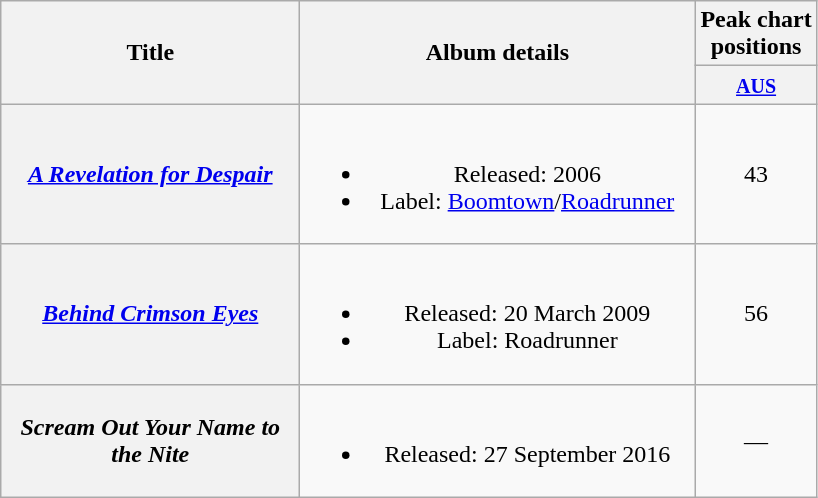<table class="wikitable plainrowheaders" style="text-align:center;" border="1">
<tr>
<th scope="col" rowspan="2" style="width:12em;">Title</th>
<th scope="col" rowspan="2" style="width:16em;">Album details</th>
<th scope="col" colspan="1">Peak chart<br>positions</th>
</tr>
<tr>
<th scope="col" style="text-align:center;"><small><a href='#'>AUS</a></small><br></th>
</tr>
<tr>
<th scope="row"><em><a href='#'>A Revelation for Despair</a></em></th>
<td><br><ul><li>Released: 2006</li><li>Label: <a href='#'>Boomtown</a>/<a href='#'>Roadrunner</a></li></ul></td>
<td>43</td>
</tr>
<tr>
<th scope="row"><em><a href='#'>Behind Crimson Eyes</a></em></th>
<td><br><ul><li>Released: 20 March 2009</li><li>Label: Roadrunner</li></ul></td>
<td>56</td>
</tr>
<tr>
<th scope="row"><em>Scream Out Your Name to the Nite</em></th>
<td><br><ul><li>Released: 27 September 2016</li></ul></td>
<td>—</td>
</tr>
</table>
